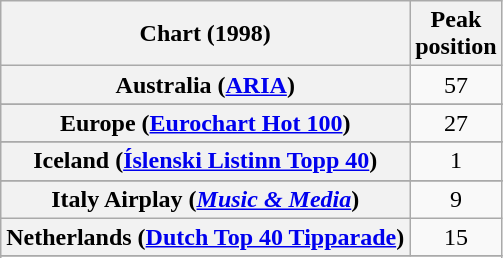<table class="wikitable sortable plainrowheaders" style="text-align:center">
<tr>
<th>Chart (1998)</th>
<th>Peak<br>position</th>
</tr>
<tr>
<th scope="row">Australia (<a href='#'>ARIA</a>)</th>
<td>57</td>
</tr>
<tr>
</tr>
<tr>
</tr>
<tr>
</tr>
<tr>
<th scope="row">Europe (<a href='#'>Eurochart Hot 100</a>)</th>
<td>27</td>
</tr>
<tr>
</tr>
<tr>
<th scope="row">Iceland (<a href='#'>Íslenski Listinn Topp 40</a>)</th>
<td>1</td>
</tr>
<tr>
</tr>
<tr>
<th scope="row">Italy Airplay (<em><a href='#'>Music & Media</a></em>)</th>
<td>9</td>
</tr>
<tr>
<th scope="row">Netherlands (<a href='#'>Dutch Top 40 Tipparade</a>)</th>
<td>15</td>
</tr>
<tr>
</tr>
<tr>
</tr>
<tr>
</tr>
<tr>
</tr>
<tr>
</tr>
<tr>
</tr>
<tr>
</tr>
<tr>
</tr>
<tr>
</tr>
<tr>
</tr>
<tr>
</tr>
<tr>
</tr>
</table>
